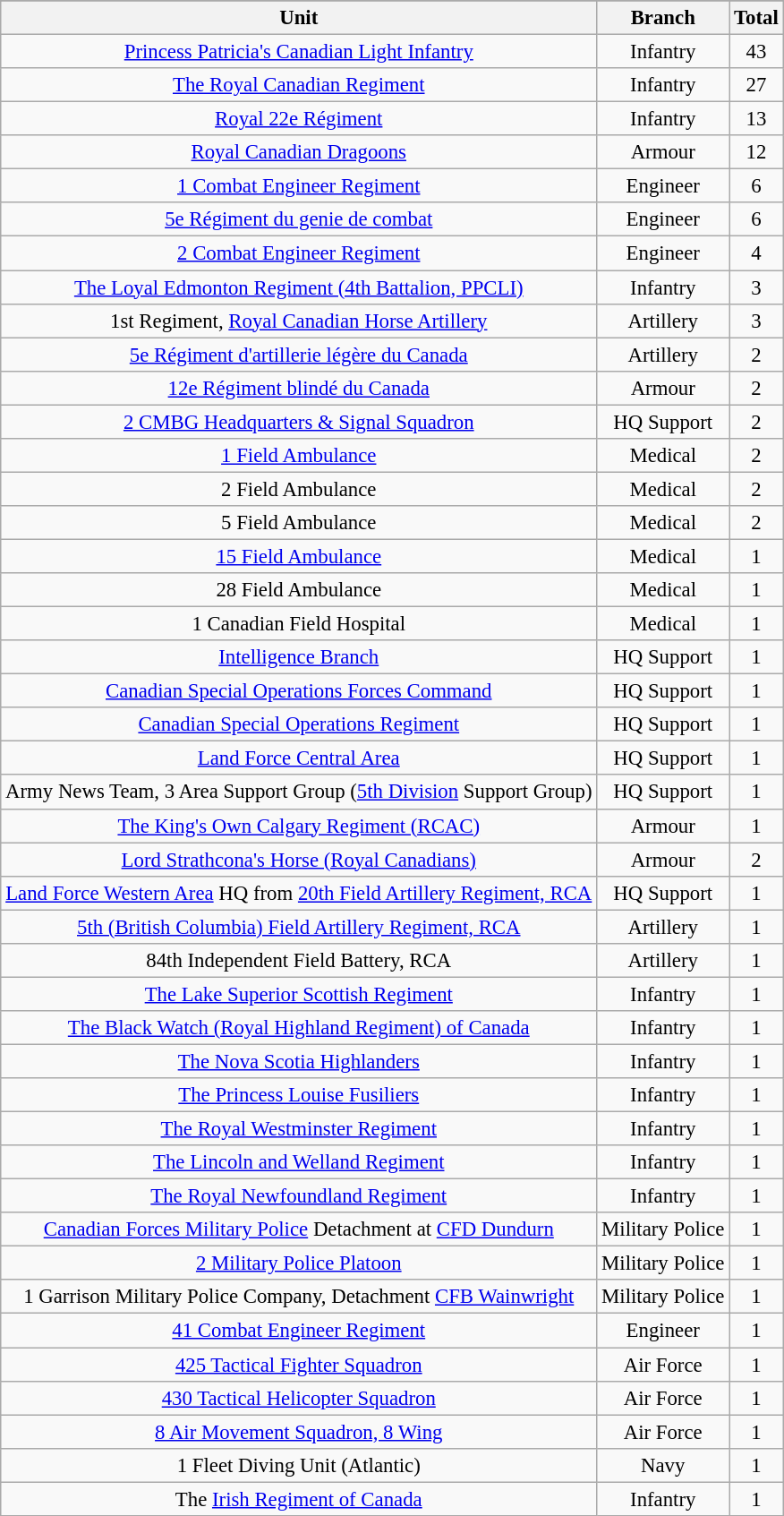<table class="wikitable sortable"  style="font-size: 95%">
<tr>
</tr>
<tr>
</tr>
<tr align="center">
<th>Unit</th>
<th>Branch</th>
<th>Total</th>
</tr>
<tr align="center">
<td><a href='#'>Princess Patricia's Canadian Light Infantry</a></td>
<td>Infantry</td>
<td>43</td>
</tr>
<tr align="center">
<td><a href='#'>The Royal Canadian Regiment</a></td>
<td>Infantry</td>
<td>27</td>
</tr>
<tr align="center">
<td><a href='#'>Royal 22e Régiment</a></td>
<td>Infantry</td>
<td>13</td>
</tr>
<tr align="center">
<td><a href='#'>Royal Canadian Dragoons</a></td>
<td>Armour</td>
<td>12</td>
</tr>
<tr align="center">
<td><a href='#'>1 Combat Engineer Regiment</a></td>
<td>Engineer</td>
<td>6</td>
</tr>
<tr align="center">
<td><a href='#'>5e Régiment du genie de combat</a></td>
<td>Engineer</td>
<td>6</td>
</tr>
<tr align="center">
<td><a href='#'>2 Combat Engineer Regiment</a></td>
<td>Engineer</td>
<td>4</td>
</tr>
<tr align="center">
<td><a href='#'>The Loyal Edmonton Regiment (4th Battalion, PPCLI)</a></td>
<td>Infantry</td>
<td>3</td>
</tr>
<tr align="center">
<td>1st Regiment, <a href='#'>Royal Canadian Horse Artillery</a></td>
<td>Artillery</td>
<td>3</td>
</tr>
<tr align="center">
<td><a href='#'>5e Régiment d'artillerie légère du Canada</a></td>
<td>Artillery</td>
<td>2</td>
</tr>
<tr align="center">
<td><a href='#'>12e Régiment blindé du Canada</a></td>
<td>Armour</td>
<td>2</td>
</tr>
<tr align="center">
<td><a href='#'>2 CMBG Headquarters & Signal Squadron</a></td>
<td>HQ Support</td>
<td>2</td>
</tr>
<tr align="center">
<td><a href='#'>1 Field Ambulance</a></td>
<td>Medical</td>
<td>2</td>
</tr>
<tr align="center">
<td>2 Field Ambulance</td>
<td>Medical</td>
<td>2</td>
</tr>
<tr align="center">
<td>5 Field Ambulance</td>
<td>Medical</td>
<td>2</td>
</tr>
<tr align="center">
<td><a href='#'>15 Field Ambulance</a></td>
<td>Medical</td>
<td>1</td>
</tr>
<tr align="center">
<td>28 Field Ambulance</td>
<td>Medical</td>
<td>1</td>
</tr>
<tr align="center">
<td>1 Canadian Field Hospital</td>
<td>Medical</td>
<td>1</td>
</tr>
<tr align="center">
<td><a href='#'>Intelligence Branch</a></td>
<td>HQ Support</td>
<td>1</td>
</tr>
<tr align="center">
<td><a href='#'>Canadian Special Operations Forces Command</a></td>
<td>HQ Support</td>
<td>1</td>
</tr>
<tr align="center">
<td><a href='#'>Canadian Special Operations Regiment</a></td>
<td>HQ Support</td>
<td>1</td>
</tr>
<tr align="center">
<td><a href='#'>Land Force Central Area</a></td>
<td>HQ Support</td>
<td>1</td>
</tr>
<tr align="center">
<td>Army News Team, 3 Area Support Group (<a href='#'>5th Division</a> Support Group)</td>
<td>HQ Support</td>
<td>1</td>
</tr>
<tr align="center">
<td><a href='#'>The King's Own Calgary Regiment (RCAC)</a></td>
<td>Armour</td>
<td>1</td>
</tr>
<tr align="center">
<td><a href='#'>Lord Strathcona's Horse (Royal Canadians)</a></td>
<td>Armour</td>
<td>2</td>
</tr>
<tr align="center">
<td><a href='#'>Land Force Western Area</a> HQ from <a href='#'>20th Field Artillery Regiment, RCA</a></td>
<td>HQ Support</td>
<td>1</td>
</tr>
<tr align="center">
<td><a href='#'>5th (British Columbia) Field Artillery Regiment, RCA</a></td>
<td>Artillery</td>
<td>1</td>
</tr>
<tr align="center">
<td>84th Independent Field Battery, RCA</td>
<td>Artillery</td>
<td>1</td>
</tr>
<tr align="center">
<td><a href='#'>The Lake Superior Scottish Regiment</a></td>
<td>Infantry</td>
<td>1</td>
</tr>
<tr align="center">
<td><a href='#'>The Black Watch (Royal Highland Regiment) of Canada</a></td>
<td>Infantry</td>
<td>1</td>
</tr>
<tr align="center">
<td><a href='#'>The Nova Scotia Highlanders</a></td>
<td>Infantry</td>
<td>1</td>
</tr>
<tr align="center">
<td><a href='#'>The Princess Louise Fusiliers</a></td>
<td>Infantry</td>
<td>1</td>
</tr>
<tr align="center">
<td><a href='#'>The Royal Westminster Regiment</a></td>
<td>Infantry</td>
<td>1</td>
</tr>
<tr align="center">
<td><a href='#'>The Lincoln and Welland Regiment</a></td>
<td>Infantry</td>
<td>1</td>
</tr>
<tr align="center">
<td><a href='#'>The Royal Newfoundland Regiment</a></td>
<td>Infantry</td>
<td>1</td>
</tr>
<tr align="center">
<td><a href='#'>Canadian Forces Military Police</a> Detachment at <a href='#'>CFD Dundurn</a></td>
<td>Military Police</td>
<td>1</td>
</tr>
<tr align="center">
<td><a href='#'>2 Military Police Platoon</a></td>
<td>Military Police</td>
<td>1</td>
</tr>
<tr align="center">
<td>1 Garrison Military Police Company, Detachment <a href='#'>CFB Wainwright</a></td>
<td>Military Police</td>
<td>1</td>
</tr>
<tr align="center">
<td><a href='#'>41 Combat Engineer Regiment</a></td>
<td>Engineer</td>
<td>1</td>
</tr>
<tr align="center">
<td><a href='#'>425 Tactical Fighter Squadron</a></td>
<td>Air Force</td>
<td>1</td>
</tr>
<tr align="center">
<td><a href='#'>430 Tactical Helicopter Squadron</a></td>
<td>Air Force</td>
<td>1</td>
</tr>
<tr align="center">
<td><a href='#'>8 Air Movement Squadron, 8 Wing</a></td>
<td>Air Force</td>
<td>1</td>
</tr>
<tr align="center">
<td>1 Fleet Diving Unit (Atlantic)</td>
<td>Navy</td>
<td>1</td>
</tr>
<tr align="center">
<td>The <a href='#'>Irish Regiment of Canada</a></td>
<td>Infantry</td>
<td>1</td>
</tr>
</table>
